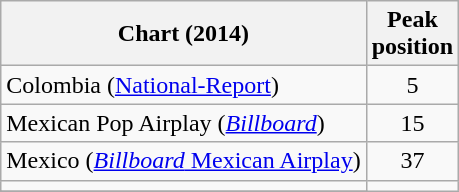<table class="wikitable sortable">
<tr>
<th scope="col">Chart (2014)</th>
<th scope="col">Peak<br>position</th>
</tr>
<tr>
<td>Colombia (<a href='#'>National-Report</a>)</td>
<td align="center">5</td>
</tr>
<tr>
<td>Mexican Pop Airplay (<a href='#'><em>Billboard</em></a>)</td>
<td align="center">15</td>
</tr>
<tr>
<td>Mexico (<a href='#'><em>Billboard</em> Mexican Airplay</a>)</td>
<td align="center">37</td>
</tr>
<tr>
<td></td>
</tr>
<tr>
</tr>
<tr>
</tr>
<tr>
</tr>
<tr>
</tr>
<tr>
</tr>
</table>
